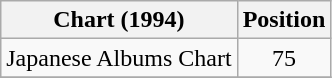<table class="wikitable" style="text-align:center;">
<tr>
<th>Chart (1994)</th>
<th>Position</th>
</tr>
<tr>
<td align="left">Japanese Albums Chart</td>
<td>75</td>
</tr>
<tr>
</tr>
</table>
